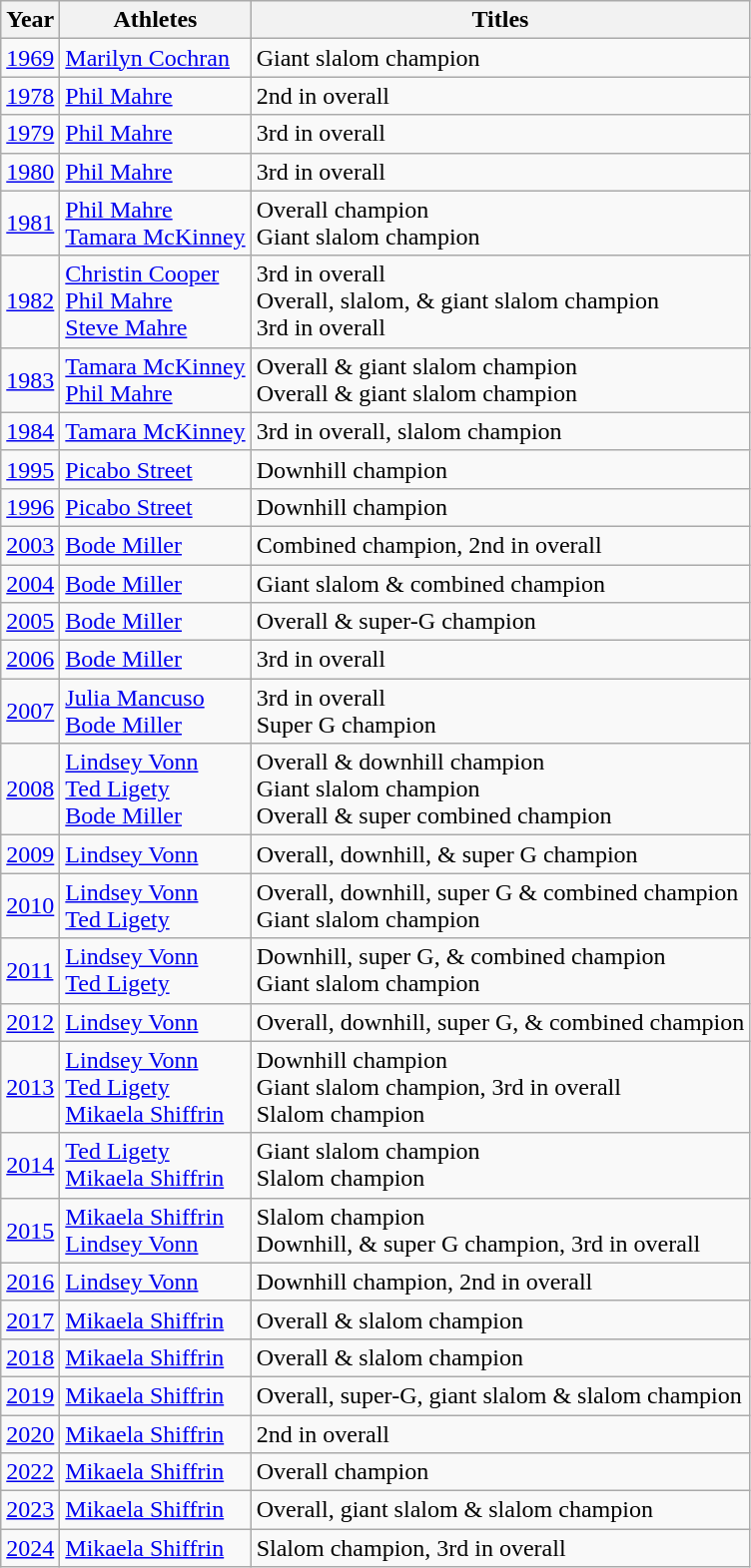<table class="wikitable">
<tr>
<th>Year</th>
<th>Athletes</th>
<th>Titles</th>
</tr>
<tr>
<td><a href='#'>1969</a></td>
<td><a href='#'>Marilyn Cochran</a></td>
<td>Giant slalom champion</td>
</tr>
<tr>
<td><a href='#'>1978</a></td>
<td><a href='#'>Phil Mahre</a></td>
<td>2nd in overall</td>
</tr>
<tr>
<td><a href='#'>1979</a></td>
<td><a href='#'>Phil Mahre</a></td>
<td>3rd in overall</td>
</tr>
<tr>
<td><a href='#'>1980</a></td>
<td><a href='#'>Phil Mahre</a></td>
<td>3rd in overall</td>
</tr>
<tr>
<td><a href='#'>1981</a></td>
<td><a href='#'>Phil Mahre</a><br><a href='#'>Tamara McKinney</a></td>
<td>Overall champion<br>Giant slalom champion</td>
</tr>
<tr>
<td><a href='#'>1982</a></td>
<td><a href='#'>Christin Cooper</a><br><a href='#'>Phil Mahre</a><br><a href='#'>Steve Mahre</a></td>
<td>3rd in overall<br>Overall, slalom, & giant slalom champion<br>3rd in overall</td>
</tr>
<tr>
<td><a href='#'>1983</a></td>
<td><a href='#'>Tamara McKinney</a><br><a href='#'>Phil Mahre</a></td>
<td>Overall & giant slalom champion<br>Overall & giant slalom champion</td>
</tr>
<tr>
<td><a href='#'>1984</a></td>
<td><a href='#'>Tamara McKinney</a></td>
<td>3rd in overall, slalom champion</td>
</tr>
<tr>
<td><a href='#'>1995</a></td>
<td><a href='#'>Picabo Street</a></td>
<td>Downhill champion</td>
</tr>
<tr>
<td><a href='#'>1996</a></td>
<td><a href='#'>Picabo Street</a></td>
<td>Downhill champion</td>
</tr>
<tr>
<td><a href='#'>2003</a></td>
<td><a href='#'>Bode Miller</a></td>
<td>Combined champion, 2nd in overall</td>
</tr>
<tr>
<td><a href='#'>2004</a></td>
<td><a href='#'>Bode Miller</a></td>
<td>Giant slalom & combined champion</td>
</tr>
<tr>
<td><a href='#'>2005</a></td>
<td><a href='#'>Bode Miller</a></td>
<td>Overall & super-G champion</td>
</tr>
<tr>
<td><a href='#'>2006</a></td>
<td><a href='#'>Bode Miller</a></td>
<td>3rd in overall</td>
</tr>
<tr>
<td><a href='#'>2007</a></td>
<td><a href='#'>Julia Mancuso</a><br><a href='#'>Bode Miller</a></td>
<td>3rd in overall<br>Super G champion</td>
</tr>
<tr>
<td><a href='#'>2008</a></td>
<td><a href='#'>Lindsey Vonn</a><br><a href='#'>Ted Ligety</a><br><a href='#'>Bode Miller</a></td>
<td>Overall & downhill champion<br>Giant slalom champion<br>Overall & super combined champion</td>
</tr>
<tr>
<td><a href='#'>2009</a></td>
<td><a href='#'>Lindsey Vonn</a></td>
<td>Overall, downhill, & super G champion</td>
</tr>
<tr>
<td><a href='#'>2010</a></td>
<td><a href='#'>Lindsey Vonn</a><br><a href='#'>Ted Ligety</a></td>
<td>Overall, downhill, super G & combined champion<br>Giant slalom champion</td>
</tr>
<tr>
<td><a href='#'>2011</a></td>
<td><a href='#'>Lindsey Vonn</a><br><a href='#'>Ted Ligety</a></td>
<td>Downhill, super G, & combined champion<br>Giant slalom champion</td>
</tr>
<tr>
<td><a href='#'>2012</a></td>
<td><a href='#'>Lindsey Vonn</a></td>
<td>Overall, downhill, super G, & combined champion</td>
</tr>
<tr>
<td><a href='#'>2013</a></td>
<td><a href='#'>Lindsey Vonn</a><br><a href='#'>Ted Ligety</a><br><a href='#'>Mikaela Shiffrin</a></td>
<td>Downhill champion<br>Giant slalom champion, 3rd in overall<br>Slalom champion</td>
</tr>
<tr>
<td><a href='#'>2014</a></td>
<td><a href='#'>Ted Ligety</a><br><a href='#'>Mikaela Shiffrin</a></td>
<td>Giant slalom champion<br>Slalom champion</td>
</tr>
<tr>
<td><a href='#'>2015</a></td>
<td><a href='#'>Mikaela Shiffrin</a><br><a href='#'>Lindsey Vonn</a></td>
<td>Slalom champion<br>Downhill, & super G champion, 3rd in overall</td>
</tr>
<tr>
<td><a href='#'>2016</a></td>
<td><a href='#'>Lindsey Vonn</a></td>
<td>Downhill champion, 2nd in overall</td>
</tr>
<tr>
<td><a href='#'>2017</a></td>
<td><a href='#'>Mikaela Shiffrin</a></td>
<td>Overall & slalom champion</td>
</tr>
<tr>
<td><a href='#'>2018</a></td>
<td><a href='#'>Mikaela Shiffrin</a></td>
<td>Overall & slalom champion</td>
</tr>
<tr>
<td><a href='#'>2019</a></td>
<td><a href='#'>Mikaela Shiffrin</a></td>
<td>Overall, super-G, giant slalom & slalom champion</td>
</tr>
<tr>
<td><a href='#'>2020</a></td>
<td><a href='#'>Mikaela Shiffrin</a></td>
<td>2nd in overall</td>
</tr>
<tr>
<td><a href='#'>2022</a></td>
<td><a href='#'>Mikaela Shiffrin</a></td>
<td>Overall champion</td>
</tr>
<tr>
<td><a href='#'>2023</a></td>
<td><a href='#'>Mikaela Shiffrin</a></td>
<td>Overall, giant slalom & slalom champion</td>
</tr>
<tr>
<td><a href='#'>2024</a></td>
<td><a href='#'>Mikaela Shiffrin</a></td>
<td>Slalom champion, 3rd in overall</td>
</tr>
</table>
